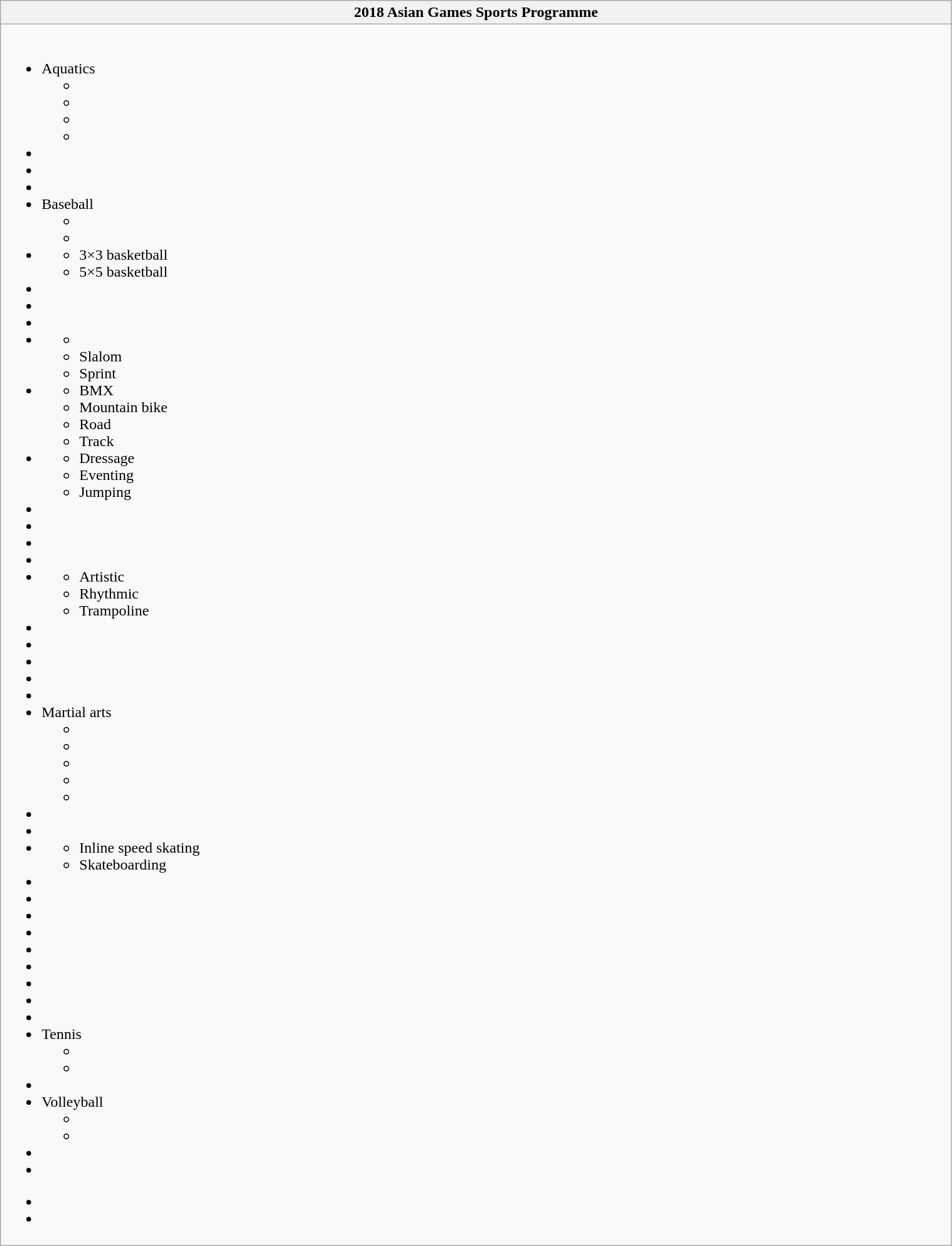<table class="wikitable" width=80%>
<tr>
<th>2018 Asian Games Sports Programme</th>
</tr>
<tr>
<td><br><ul><li>Aquatics<ul><li></li><li></li><li></li><li></li></ul></li><li></li><li></li><li></li><li>Baseball<ul><li></li><li></li></ul></li><li><ul><li>3×3 basketball</li><li>5×5 basketball</li></ul></li><li></li><li></li><li></li><li><ul><li></li><li>Slalom</li><li>Sprint</li></ul></li><li><ul><li>BMX</li><li>Mountain bike</li><li>Road</li><li>Track</li></ul></li><li><ul><li>Dressage</li><li>Eventing</li><li>Jumping</li></ul></li><li></li><li></li><li></li><li></li><li><ul><li>Artistic</li><li>Rhythmic</li><li>Trampoline</li></ul></li><li></li><li></li><li></li><li></li><li></li><li>Martial arts<ul><li></li><li></li><li></li><li></li><li></li></ul></li><li></li><li></li><li><ul><li>Inline speed skating</li><li>Skateboarding</li></ul></li><li></li><li></li><li></li><li></li><li></li><li></li><li></li><li></li><li></li><li>Tennis<ul><li></li><li></li></ul></li><li></li><li>Volleyball<ul><li></li><li></li></ul></li><li></li><li></li></ul><ul><li></li><li></li></ul></td>
</tr>
</table>
